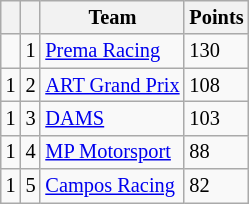<table class="wikitable" style="font-size: 85%;">
<tr>
<th></th>
<th></th>
<th>Team</th>
<th>Points</th>
</tr>
<tr>
<td align="left"></td>
<td align="center">1</td>
<td> <a href='#'>Prema Racing</a></td>
<td>130</td>
</tr>
<tr>
<td align="left"> 1</td>
<td align="center">2</td>
<td> <a href='#'>ART Grand Prix</a></td>
<td>108</td>
</tr>
<tr>
<td align="left"> 1</td>
<td align="center">3</td>
<td> <a href='#'>DAMS</a></td>
<td>103</td>
</tr>
<tr>
<td align="left"> 1</td>
<td align="center">4</td>
<td> <a href='#'>MP Motorsport</a></td>
<td>88</td>
</tr>
<tr>
<td align="left"> 1</td>
<td align="center">5</td>
<td> <a href='#'>Campos Racing</a></td>
<td>82</td>
</tr>
</table>
